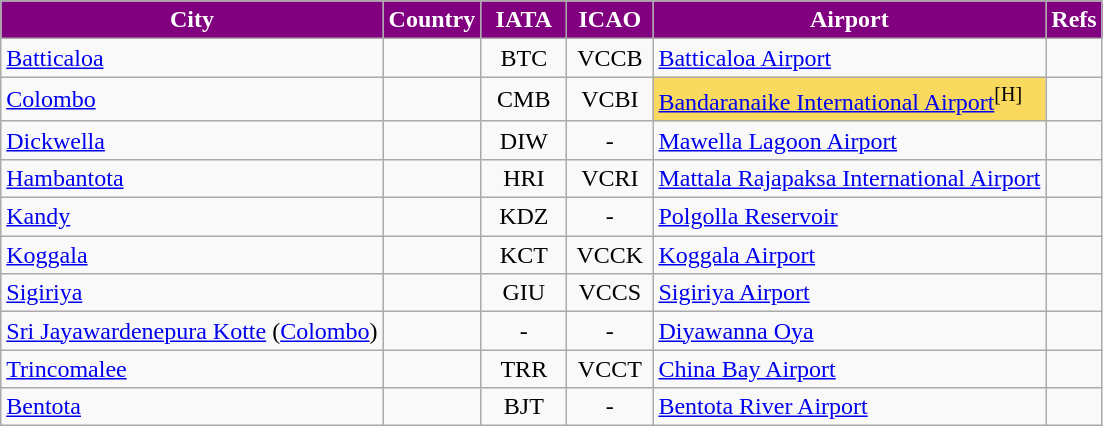<table class="sortable wikitable toccolours">
<tr>
<th style="background-color:#800080;color: white">City</th>
<th style="background-color:#800080;color: white">Country</th>
<th style="background-color:#800080;color:white; width:50px;">IATA</th>
<th style="background-color:#800080; color:white; width:50px;">ICAO</th>
<th style="background-color:#800080;color: white">Airport</th>
<th style="background-color:#800080;color: white" class="unsortable">Refs</th>
</tr>
<tr>
<td><a href='#'>Batticaloa</a></td>
<td></td>
<td align=center>BTC</td>
<td align=center>VCCB</td>
<td><a href='#'>Batticaloa Airport</a></td>
<td align=center></td>
</tr>
<tr>
<td><a href='#'>Colombo</a></td>
<td></td>
<td align=center>CMB</td>
<td align=center>VCBI</td>
<td style="background-color: #FADA5E"><a href='#'>Bandaranaike International Airport</a><sup>[H]</sup></td>
<td align=center></td>
</tr>
<tr>
<td><a href='#'>Dickwella</a></td>
<td></td>
<td align=center>DIW</td>
<td align=center>-</td>
<td><a href='#'>Mawella Lagoon Airport</a></td>
<td align=center></td>
</tr>
<tr>
<td><a href='#'>Hambantota</a></td>
<td></td>
<td align=center>HRI</td>
<td align=center>VCRI</td>
<td><a href='#'>Mattala Rajapaksa International Airport</a></td>
<td align=center></td>
</tr>
<tr>
<td><a href='#'>Kandy</a></td>
<td></td>
<td align=center>KDZ</td>
<td align=center>-</td>
<td><a href='#'>Polgolla Reservoir</a></td>
<td align=center></td>
</tr>
<tr>
<td><a href='#'>Koggala</a></td>
<td></td>
<td align=center>KCT</td>
<td align=center>VCCK</td>
<td><a href='#'>Koggala Airport</a></td>
<td align=center></td>
</tr>
<tr>
<td><a href='#'>Sigiriya</a></td>
<td></td>
<td align=center>GIU</td>
<td align=center>VCCS</td>
<td><a href='#'>Sigiriya Airport</a></td>
<td align=center></td>
</tr>
<tr>
<td><a href='#'>Sri Jayawardenepura Kotte</a> (<a href='#'>Colombo</a>)</td>
<td></td>
<td align=center>-</td>
<td align=center>-</td>
<td><a href='#'>Diyawanna Oya</a></td>
<td align=center></td>
</tr>
<tr>
<td><a href='#'>Trincomalee</a></td>
<td></td>
<td align=center>TRR</td>
<td align=center>VCCT</td>
<td><a href='#'>China Bay Airport</a></td>
<td align=center></td>
</tr>
<tr>
<td><a href='#'>Bentota</a></td>
<td></td>
<td align=center>BJT</td>
<td align=center>-</td>
<td><a href='#'>Bentota River Airport</a></td>
<td align=center></td>
</tr>
</table>
